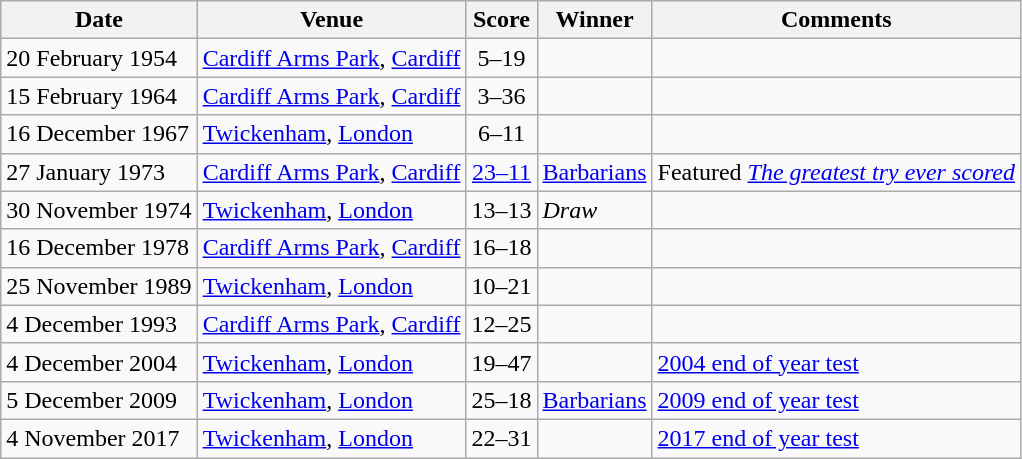<table class="wikitable">
<tr>
<th>Date</th>
<th>Venue</th>
<th>Score</th>
<th>Winner</th>
<th>Comments</th>
</tr>
<tr>
<td>20 February 1954</td>
<td><a href='#'>Cardiff Arms Park</a>, <a href='#'>Cardiff</a></td>
<td align="center">5–19</td>
<td></td>
<td></td>
</tr>
<tr>
<td>15 February 1964</td>
<td><a href='#'>Cardiff Arms Park</a>, <a href='#'>Cardiff</a></td>
<td align="center">3–36</td>
<td></td>
<td></td>
</tr>
<tr>
<td>16 December 1967</td>
<td><a href='#'>Twickenham</a>, <a href='#'>London</a></td>
<td align="center">6–11</td>
<td></td>
<td></td>
</tr>
<tr>
<td>27 January 1973</td>
<td><a href='#'>Cardiff Arms Park</a>, <a href='#'>Cardiff</a></td>
<td align="center"><a href='#'>23–11</a></td>
<td><a href='#'>Barbarians</a></td>
<td>Featured <em><a href='#'>The greatest try ever scored</a></em></td>
</tr>
<tr>
<td>30 November 1974</td>
<td><a href='#'>Twickenham</a>, <a href='#'>London</a></td>
<td align="center">13–13</td>
<td><em>Draw</em></td>
<td></td>
</tr>
<tr>
<td>16 December 1978</td>
<td><a href='#'>Cardiff Arms Park</a>, <a href='#'>Cardiff</a></td>
<td align="center">16–18</td>
<td></td>
<td></td>
</tr>
<tr>
<td>25 November 1989</td>
<td><a href='#'>Twickenham</a>, <a href='#'>London</a></td>
<td align="center">10–21</td>
<td></td>
<td></td>
</tr>
<tr>
<td>4 December 1993</td>
<td><a href='#'>Cardiff Arms Park</a>, <a href='#'>Cardiff</a></td>
<td align="center">12–25</td>
<td></td>
<td></td>
</tr>
<tr>
<td>4 December 2004</td>
<td><a href='#'>Twickenham</a>, <a href='#'>London</a></td>
<td align="center">19–47</td>
<td></td>
<td><a href='#'>2004 end of year test</a></td>
</tr>
<tr>
<td>5 December 2009</td>
<td><a href='#'>Twickenham</a>, <a href='#'>London</a></td>
<td align="center">25–18</td>
<td><a href='#'>Barbarians</a></td>
<td><a href='#'>2009 end of year test</a></td>
</tr>
<tr>
<td>4 November 2017</td>
<td><a href='#'>Twickenham</a>, <a href='#'>London</a></td>
<td align="center">22–31</td>
<td></td>
<td><a href='#'>2017 end of year test</a></td>
</tr>
</table>
